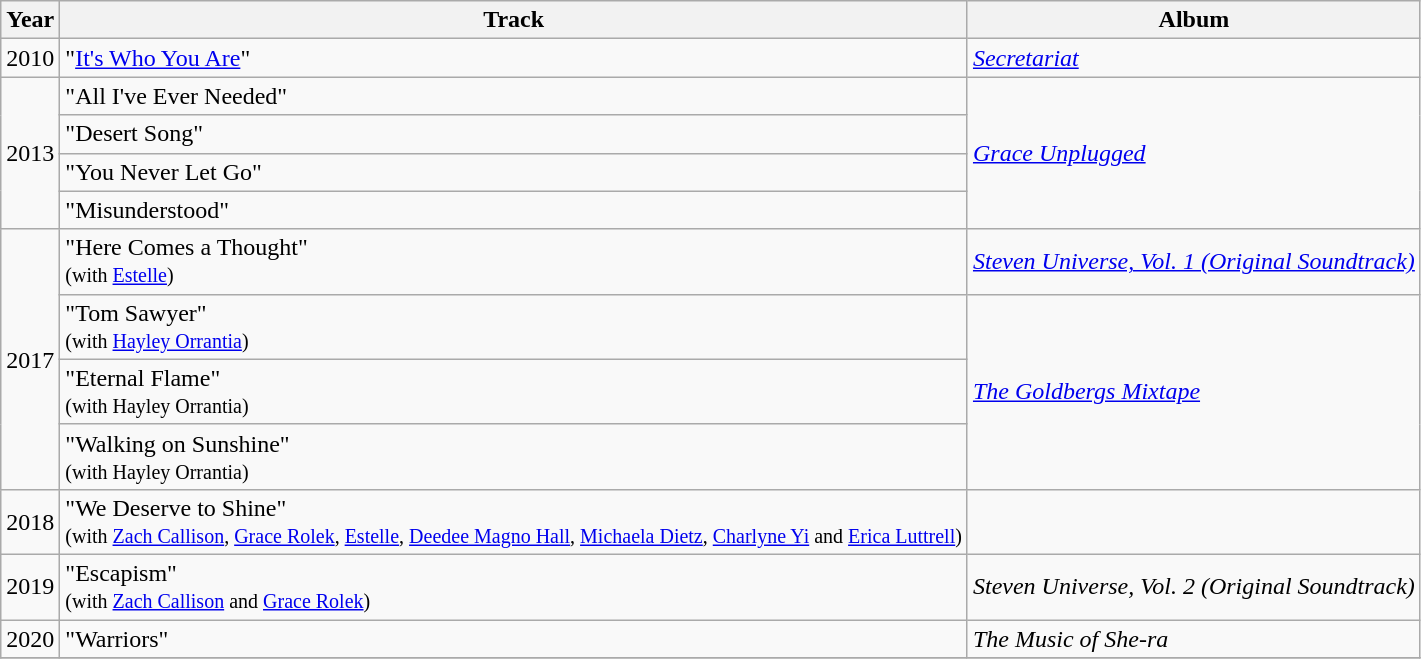<table class="wikitable">
<tr>
<th>Year</th>
<th>Track</th>
<th>Album</th>
</tr>
<tr>
<td>2010</td>
<td>"<a href='#'>It's Who You Are</a>"</td>
<td><em><a href='#'>Secretariat</a></em></td>
</tr>
<tr>
<td rowspan="4">2013</td>
<td>"All I've Ever Needed"</td>
<td rowspan="4"><em><a href='#'>Grace Unplugged</a></em></td>
</tr>
<tr>
<td>"Desert Song"</td>
</tr>
<tr>
<td>"You Never Let Go"</td>
</tr>
<tr>
<td>"Misunderstood"</td>
</tr>
<tr>
<td rowspan="4">2017</td>
<td>"Here Comes a Thought"<br><small>(with <a href='#'>Estelle</a>)</small></td>
<td><em><a href='#'>Steven Universe, Vol. 1 (Original Soundtrack)</a></em></td>
</tr>
<tr>
<td>"Tom Sawyer"<br><small>(with <a href='#'>Hayley Orrantia</a>)</small></td>
<td rowspan="3"><em><a href='#'>The Goldbergs Mixtape</a></em></td>
</tr>
<tr>
<td>"Eternal Flame"<br><small>(with Hayley Orrantia)</small></td>
</tr>
<tr>
<td>"Walking on Sunshine"<br><small>(with Hayley Orrantia)</small></td>
</tr>
<tr>
<td>2018</td>
<td>"We Deserve to Shine"<br><small>(with <a href='#'>Zach Callison</a>, <a href='#'>Grace Rolek</a>, <a href='#'>Estelle</a>, <a href='#'>Deedee Magno Hall</a>, <a href='#'>Michaela Dietz</a>, <a href='#'>Charlyne Yi</a> and <a href='#'>Erica Luttrell</a>)</small></td>
<td></td>
</tr>
<tr>
<td>2019</td>
<td>"Escapism"<br><small>(with <a href='#'>Zach Callison</a> and <a href='#'>Grace Rolek</a>)</small></td>
<td><em>Steven Universe, Vol. 2 (Original Soundtrack)</em></td>
</tr>
<tr>
<td>2020</td>
<td>"Warriors"</td>
<td><em>The Music of She-ra</em></td>
</tr>
<tr>
</tr>
</table>
